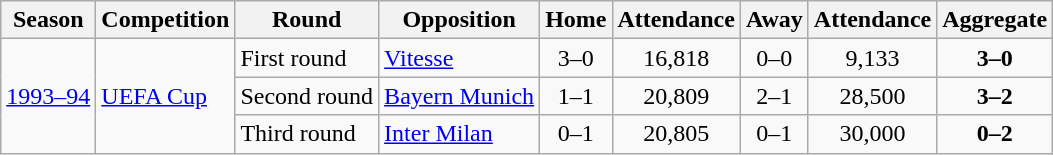<table class="wikitable">
<tr>
<th>Season</th>
<th>Competition</th>
<th>Round</th>
<th>Opposition</th>
<th>Home</th>
<th>Attendance</th>
<th>Away</th>
<th>Attendance</th>
<th>Aggregate</th>
</tr>
<tr>
<td rowspan="3"><a href='#'>1993–94</a></td>
<td rowspan="3"><a href='#'>UEFA Cup</a></td>
<td>First round</td>
<td> <a href='#'>Vitesse</a></td>
<td style="text-align:center;">3–0</td>
<td style="text-align:center;">16,818</td>
<td style="text-align:center;">0–0</td>
<td style="text-align:center;">9,133</td>
<td style="text-align:center;"><strong>3–0</strong></td>
</tr>
<tr>
<td>Second round</td>
<td> <a href='#'>Bayern Munich</a></td>
<td style="text-align:center;">1–1</td>
<td style="text-align:center;">20,809</td>
<td style="text-align:center;">2–1</td>
<td style="text-align:center;">28,500</td>
<td style="text-align:center;"><strong>3–2</strong></td>
</tr>
<tr>
<td>Third round</td>
<td> <a href='#'>Inter Milan</a></td>
<td style="text-align:center;">0–1</td>
<td style="text-align:center;">20,805</td>
<td style="text-align:center;">0–1</td>
<td style="text-align:center;">30,000</td>
<td style="text-align:center;"><strong>0–2</strong></td>
</tr>
</table>
